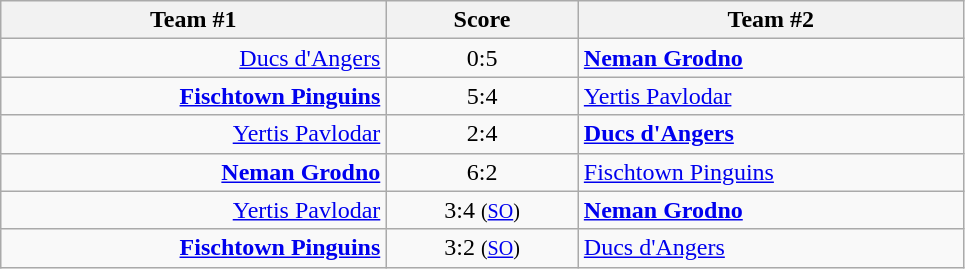<table class="wikitable" style="text-align: center;">
<tr>
<th width=22%>Team #1</th>
<th width=11%>Score</th>
<th width=22%>Team #2</th>
</tr>
<tr>
<td style="text-align: right;"><a href='#'>Ducs d'Angers</a> </td>
<td>0:5</td>
<td style="text-align: left;"> <strong><a href='#'>Neman Grodno</a></strong></td>
</tr>
<tr>
<td style="text-align: right;"><strong><a href='#'>Fischtown Pinguins</a></strong> </td>
<td>5:4</td>
<td style="text-align: left;"> <a href='#'>Yertis Pavlodar</a></td>
</tr>
<tr>
<td style="text-align: right;"><a href='#'>Yertis Pavlodar</a> </td>
<td>2:4</td>
<td style="text-align: left;"> <strong><a href='#'>Ducs d'Angers</a></strong></td>
</tr>
<tr>
<td style="text-align: right;"><strong><a href='#'>Neman Grodno</a></strong> </td>
<td>6:2</td>
<td style="text-align: left;"> <a href='#'>Fischtown Pinguins</a></td>
</tr>
<tr>
<td style="text-align: right;"><a href='#'>Yertis Pavlodar</a> </td>
<td>3:4 <small>(<a href='#'>SO</a>)</small></td>
<td style="text-align: left;"> <strong><a href='#'>Neman Grodno</a></strong></td>
</tr>
<tr>
<td style="text-align: right;"><strong><a href='#'>Fischtown Pinguins</a></strong> </td>
<td>3:2 <small>(<a href='#'>SO</a>)</small></td>
<td style="text-align: left;"> <a href='#'>Ducs d'Angers</a></td>
</tr>
</table>
